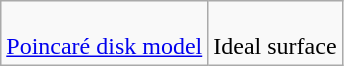<table class=wikitable>
<tr>
<td><br><a href='#'>Poincaré disk model</a></td>
<td><br>Ideal surface</td>
</tr>
</table>
